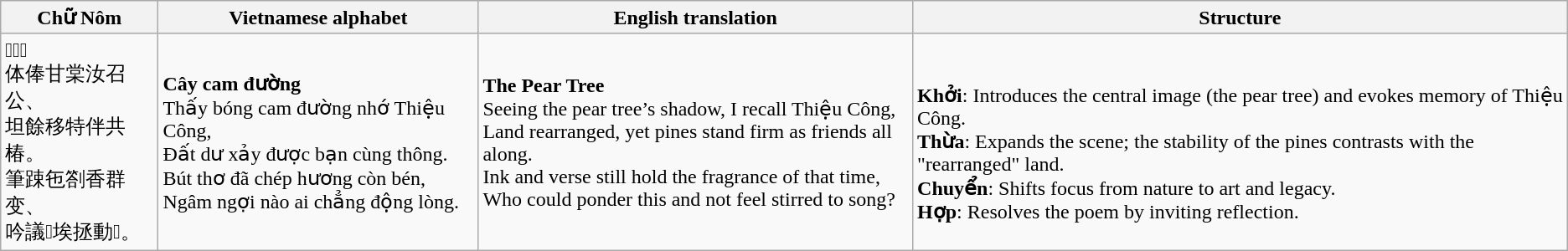<table class="wikitable">
<tr>
<th>Chữ Nôm</th>
<th>Vietnamese alphabet</th>
<th>English translation</th>
<th>Structure</th>
</tr>
<tr>
<td lang="zh-Hant"><strong>𣘃甘棠</strong><br>体俸甘棠汝召公、<br>坦餘移特伴共椿。<br>筆踈㐌劄香群变、<br>吟議𱜢埃拯動𢚸。</td>
<td><strong>Cây cam đường</strong><br>Thấy bóng cam đường nhớ Thiệu Công,<br>Đất dư xảy được bạn cùng thông.<br>Bút thơ đã chép hương còn bén,<br>Ngâm ngợi nào ai chẳng động lòng.</td>
<td><strong>The Pear Tree</strong><br>Seeing the pear tree’s shadow, I recall Thiệu Công,<br>Land rearranged, yet pines stand firm as friends all along.<br>Ink and verse still hold the fragrance of that time,<br>Who could ponder this and not feel stirred to song?</td>
<td><br><strong>Khởi</strong>: Introduces the central image (the pear tree) and evokes memory of Thiệu Công.<br><strong>Thừa</strong>: Expands the scene; the stability of the pines contrasts with the "rearranged" land.<br><strong>Chuyển</strong>: Shifts focus from nature to art and legacy.<br><strong>Hợp</strong>: Resolves the poem by inviting reflection.</td>
</tr>
</table>
